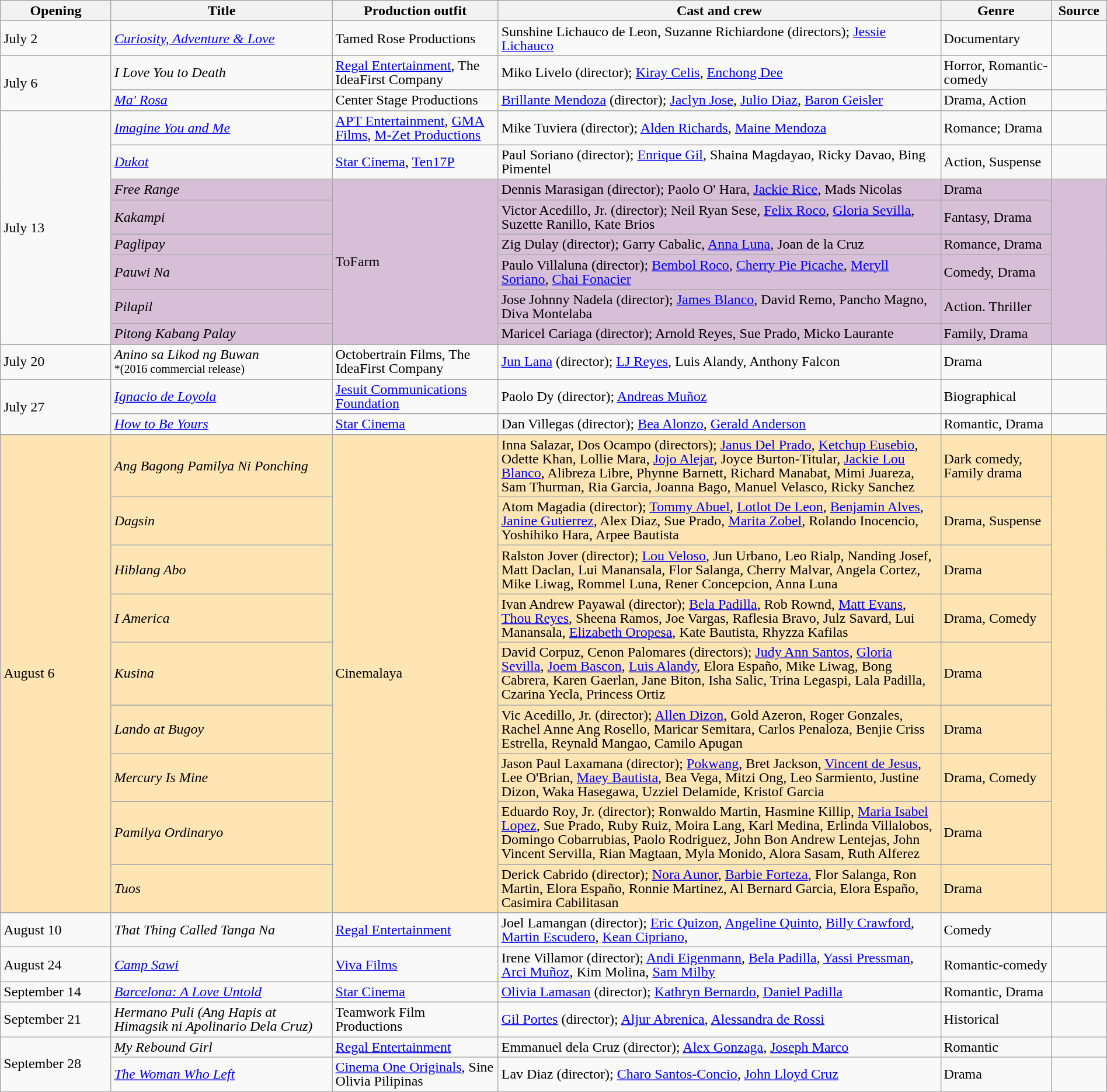<table class="wikitable" style="text-align:left; font-size:100%; line-height:16px;" width="100%">
<tr>
<th style="width:10%;">Opening</th>
<th style="width:20%;">Title</th>
<th style="width:15%;">Production outfit</th>
<th style="width:40%;">Cast and crew</th>
<th style="width:10%;">Genre</th>
<th style="width:05%;">Source</th>
</tr>
<tr>
<td>July 2</td>
<td><em><a href='#'>Curiosity, Adventure & Love</a></em></td>
<td>Tamed Rose Productions</td>
<td style="text-align:left;">Sunshine Lichauco de Leon, Suzanne Richiardone (directors); <a href='#'>Jessie Lichauco</a></td>
<td style="text-align:left;">Documentary</td>
<td></td>
</tr>
<tr>
<td rowspan=2>July 6</td>
<td><em>I Love You to Death</em></td>
<td><a href='#'>Regal Entertainment</a>, The IdeaFirst Company</td>
<td style="text-align:left;">Miko Livelo (director); <a href='#'>Kiray Celis</a>, <a href='#'>Enchong Dee</a></td>
<td style="text-align:left;">Horror, Romantic-comedy</td>
<td></td>
</tr>
<tr>
<td><em><a href='#'>Ma' Rosa</a></em></td>
<td>Center Stage Productions</td>
<td style="text-align:left;"><a href='#'>Brillante Mendoza</a> (director); <a href='#'>Jaclyn Jose</a>, <a href='#'>Julio Diaz</a>, <a href='#'>Baron Geisler</a></td>
<td style="text-align:left;">Drama, Action</td>
<td></td>
</tr>
<tr>
<td rowspan=8>July 13</td>
<td><em><a href='#'>Imagine You and Me</a></em></td>
<td><a href='#'>APT Entertainment</a>, <a href='#'>GMA Films</a>, <a href='#'>M-Zet Productions</a></td>
<td style="text-align:left;">Mike Tuviera (director); <a href='#'>Alden Richards</a>, <a href='#'>Maine Mendoza</a></td>
<td style="text-align:left;">Romance; Drama</td>
<td></td>
</tr>
<tr>
<td><em><a href='#'>Dukot</a></em></td>
<td><a href='#'>Star Cinema</a>, <a href='#'>Ten17P</a></td>
<td style="text-align:left;">Paul Soriano (director); <a href='#'>Enrique Gil</a>, Shaina Magdayao, Ricky Davao, Bing Pimentel</td>
<td style="text-align:left;">Action, Suspense</td>
<td></td>
</tr>
<tr>
<td style="background:#D8BFD8;"><em>Free Range</em></td>
<td style="background:#D8BFD8;" rowspan=6>ToFarm</td>
<td style="background:#D8BFD8;">Dennis Marasigan (director); Paolo O' Hara, <a href='#'>Jackie Rice</a>, Mads Nicolas</td>
<td style="background:#D8BFD8;">Drama</td>
<td style="background:#D8BFD8;" rowspan=6></td>
</tr>
<tr>
<td style="background:#D8BFD8;"><em>Kakampi</em></td>
<td style="background:#D8BFD8;">Victor Acedillo, Jr. (director); Neil Ryan Sese, <a href='#'>Felix Roco</a>, <a href='#'>Gloria Sevilla</a>, Suzette Ranillo, Kate Brios</td>
<td style="background:#D8BFD8;">Fantasy, Drama</td>
</tr>
<tr>
<td style="background:#D8BFD8;"><em>Paglipay</em></td>
<td style="background:#D8BFD8;">Zig Dulay (director); Garry Cabalic, <a href='#'>Anna Luna</a>, Joan de la Cruz</td>
<td style="background:#D8BFD8;">Romance, Drama</td>
</tr>
<tr>
<td style="background:#D8BFD8;"><em>Pauwi Na</em></td>
<td style="background:#D8BFD8;">Paulo Villaluna (director); <a href='#'>Bembol Roco</a>, <a href='#'>Cherry Pie Picache</a>, <a href='#'>Meryll Soriano</a>, <a href='#'>Chai Fonacier</a></td>
<td style="background:#D8BFD8;">Comedy, Drama</td>
</tr>
<tr>
<td style="background:#D8BFD8;"><em>Pilapil</em></td>
<td style="background:#D8BFD8;">Jose Johnny Nadela (director); <a href='#'>James Blanco</a>, David Remo, Pancho Magno, Diva Montelaba</td>
<td style="background:#D8BFD8;">Action. Thriller</td>
</tr>
<tr>
<td style="background:#D8BFD8;"><em>Pitong Kabang Palay</em></td>
<td style="background:#D8BFD8;">Maricel Cariaga (director); Arnold Reyes, Sue Prado, Micko Laurante</td>
<td style="background:#D8BFD8;">Family, Drama</td>
</tr>
<tr>
<td>July 20</td>
<td><em>Anino sa Likod ng Buwan</em><br><small>*(2016 commercial release)</small></td>
<td>Octobertrain Films, The IdeaFirst Company</td>
<td><a href='#'>Jun Lana</a> (director); <a href='#'>LJ Reyes</a>, Luis Alandy, Anthony Falcon</td>
<td>Drama</td>
<td></td>
</tr>
<tr>
<td rowspan="2">July 27</td>
<td><em><a href='#'>Ignacio de Loyola</a></em></td>
<td><a href='#'>Jesuit Communications Foundation</a></td>
<td style="text-align:left;">Paolo Dy (director); <a href='#'>Andreas Muñoz</a></td>
<td style="text-align:left;">Biographical</td>
<td></td>
</tr>
<tr>
<td><em><a href='#'>How to Be Yours</a></em></td>
<td><a href='#'>Star Cinema</a></td>
<td style="text-align:left;">Dan Villegas (director); <a href='#'>Bea Alonzo</a>, <a href='#'>Gerald Anderson</a></td>
<td style="text-align:left;">Romantic, Drama</td>
<td></td>
</tr>
<tr>
<td style="background:#FFE5B4;" rowspan=9>August 6</td>
<td style="background:#FFE5B4;"><em>Ang Bagong Pamilya Ni Ponching </em></td>
<td style="background:#FFE5B4;" rowspan=9>Cinemalaya</td>
<td style="background:#FFE5B4;">Inna Salazar, Dos Ocampo (directors); <a href='#'>Janus Del Prado</a>, <a href='#'>Ketchup Eusebio</a>, Odette Khan, Lollie Mara, <a href='#'>Jojo Alejar</a>, Joyce Burton-Titular, <a href='#'>Jackie Lou Blanco</a>, Alibreza Libre, Phynne Barnett, Richard Manabat, Mimi Juareza, Sam Thurman, Ria Garcia, Joanna Bago, Manuel Velasco, Ricky Sanchez</td>
<td style="background:#FFE5B4;">Dark comedy, Family drama</td>
<td style="background:#FFE5B4;" rowspan=9></td>
</tr>
<tr>
<td style="background:#FFE5B4;"><em>Dagsin</em></td>
<td style="background:#FFE5B4;">Atom Magadia (director); <a href='#'>Tommy Abuel</a>, <a href='#'>Lotlot De Leon</a>, <a href='#'>Benjamin Alves</a>, <a href='#'>Janine Gutierrez</a>, Alex Diaz, Sue Prado, <a href='#'>Marita Zobel</a>, Rolando Inocencio, Yoshihiko Hara, Arpee Bautista</td>
<td style="background:#FFE5B4;">Drama, Suspense</td>
</tr>
<tr>
<td style="background:#FFE5B4;"><em>Hiblang Abo</em></td>
<td style="background:#FFE5B4;">Ralston Jover (director); <a href='#'>Lou Veloso</a>, Jun Urbano, Leo Rialp, Nanding Josef, Matt Daclan, Lui Manansala, Flor Salanga, Cherry Malvar, Angela Cortez, Mike Liwag, Rommel Luna, Rener Concepcion, Anna Luna</td>
<td style="background:#FFE5B4;">Drama</td>
</tr>
<tr>
<td style="background:#FFE5B4;"><em>I America</em></td>
<td style="background:#FFE5B4;">Ivan Andrew Payawal (director); <a href='#'>Bela Padilla</a>, Rob Rownd, <a href='#'>Matt Evans</a>, <a href='#'>Thou Reyes</a>, Sheena Ramos, Joe Vargas, Raflesia Bravo, Julz Savard, Lui Manansala, <a href='#'>Elizabeth Oropesa</a>, Kate Bautista, Rhyzza Kafilas</td>
<td style="background:#FFE5B4;">Drama, Comedy</td>
</tr>
<tr>
<td style="background:#FFE5B4;"><em>Kusina</em></td>
<td style="background:#FFE5B4;">David Corpuz, Cenon Palomares (directors); <a href='#'>Judy Ann Santos</a>, <a href='#'>Gloria Sevilla</a>, <a href='#'>Joem Bascon</a>, <a href='#'>Luis Alandy</a>, Elora Españo, Mike Liwag, Bong Cabrera, Karen Gaerlan, Jane Biton, Isha Salic, Trina Legaspi, Lala Padilla, Czarina Yecla, Princess Ortiz</td>
<td style="background:#FFE5B4;">Drama</td>
</tr>
<tr>
<td style="background:#FFE5B4;"><em>Lando at Bugoy</em></td>
<td style="background:#FFE5B4;">Vic Acedillo, Jr. (director); <a href='#'>Allen Dizon</a>, Gold Azeron, Roger Gonzales, Rachel Anne Ang Rosello, Maricar Semitara, Carlos Penaloza, Benjie Criss Estrella, Reynald Mangao, Camilo Apugan</td>
<td style="background:#FFE5B4;">Drama</td>
</tr>
<tr>
<td style="background:#FFE5B4;"><em>Mercury Is Mine</em></td>
<td style="background:#FFE5B4;">Jason Paul Laxamana (director); <a href='#'>Pokwang</a>, Bret Jackson, <a href='#'>Vincent de Jesus</a>, Lee O'Brian, <a href='#'>Maey Bautista</a>, Bea Vega, Mitzi Ong, Leo Sarmiento, Justine Dizon, Waka Hasegawa, Uzziel Delamide, Kristof Garcia</td>
<td style="background:#FFE5B4;">Drama, Comedy</td>
</tr>
<tr>
<td style="background:#FFE5B4;"><em>Pamilya Ordinaryo</em></td>
<td style="background:#FFE5B4;">Eduardo Roy, Jr. (director); Ronwaldo Martin, Hasmine Killip, <a href='#'>Maria Isabel Lopez</a>, Sue Prado, Ruby Ruiz, Moira Lang, Karl Medina, Erlinda Villalobos, Domingo Cobarrubias, Paolo Rodriguez, John Bon Andrew Lentejas, John Vincent Servilla, Rian Magtaan, Myla Monido, Alora Sasam, Ruth Alferez</td>
<td style="background:#FFE5B4;">Drama</td>
</tr>
<tr>
<td style="background:#FFE5B4;"><em>Tuos</em></td>
<td style="background:#FFE5B4;">Derick Cabrido (director); <a href='#'>Nora Aunor</a>, <a href='#'>Barbie Forteza</a>, Flor Salanga, Ron Martin, Elora Españo, Ronnie Martinez, Al Bernard Garcia, Elora Españo, Casimira Cabilitasan</td>
<td style="background:#FFE5B4;">Drama</td>
</tr>
<tr>
<td>August 10</td>
<td><em>That Thing Called Tanga Na</em></td>
<td><a href='#'>Regal Entertainment</a></td>
<td style="text-align:left;">Joel Lamangan (director); <a href='#'>Eric Quizon</a>, <a href='#'>Angeline Quinto</a>, <a href='#'>Billy Crawford</a>, <a href='#'>Martin Escudero</a>, <a href='#'>Kean Cipriano</a>,</td>
<td style="text-align:left;">Comedy</td>
<td></td>
</tr>
<tr>
<td>August 24</td>
<td><em><a href='#'>Camp Sawi</a></em></td>
<td><a href='#'>Viva Films</a></td>
<td>Irene Villamor (director); <a href='#'>Andi Eigenmann</a>, <a href='#'>Bela Padilla</a>, <a href='#'>Yassi Pressman</a>, <a href='#'>Arci Muñoz</a>, Kim Molina, <a href='#'>Sam Milby</a></td>
<td>Romantic-comedy</td>
<td></td>
</tr>
<tr>
<td>September 14</td>
<td><em><a href='#'>Barcelona: A Love Untold</a></em></td>
<td><a href='#'>Star Cinema</a></td>
<td style="text-align:left;"><a href='#'>Olivia Lamasan</a> (director); <a href='#'>Kathryn Bernardo</a>, <a href='#'>Daniel Padilla</a></td>
<td style="text-align:left;">Romantic, Drama</td>
<td></td>
</tr>
<tr>
<td>September 21</td>
<td><em>Hermano Puli (Ang Hapis at Himagsik ni Apolinario Dela Cruz)</em></td>
<td>Teamwork Film Productions</td>
<td style="text-align:left;"><a href='#'>Gil Portes</a> (director); <a href='#'>Aljur Abrenica</a>, <a href='#'>Alessandra de Rossi</a></td>
<td style="text-align:left;">Historical</td>
<td></td>
</tr>
<tr>
<td rowspan=2>September 28</td>
<td><em>My Rebound Girl</em></td>
<td><a href='#'>Regal Entertainment</a></td>
<td style="text-align:left;">Emmanuel dela Cruz (director); <a href='#'>Alex Gonzaga</a>, <a href='#'>Joseph Marco</a></td>
<td style="text-align:left;">Romantic</td>
<td></td>
</tr>
<tr>
<td><em><a href='#'>The Woman Who Left</a></em></td>
<td><a href='#'>Cinema One Originals</a>, Sine Olivia Pilipinas</td>
<td style="text-align:left;">Lav Diaz (director); <a href='#'>Charo Santos-Concio</a>, <a href='#'>John Lloyd Cruz</a></td>
<td style="text-align:left;">Drama</td>
<td></td>
</tr>
</table>
